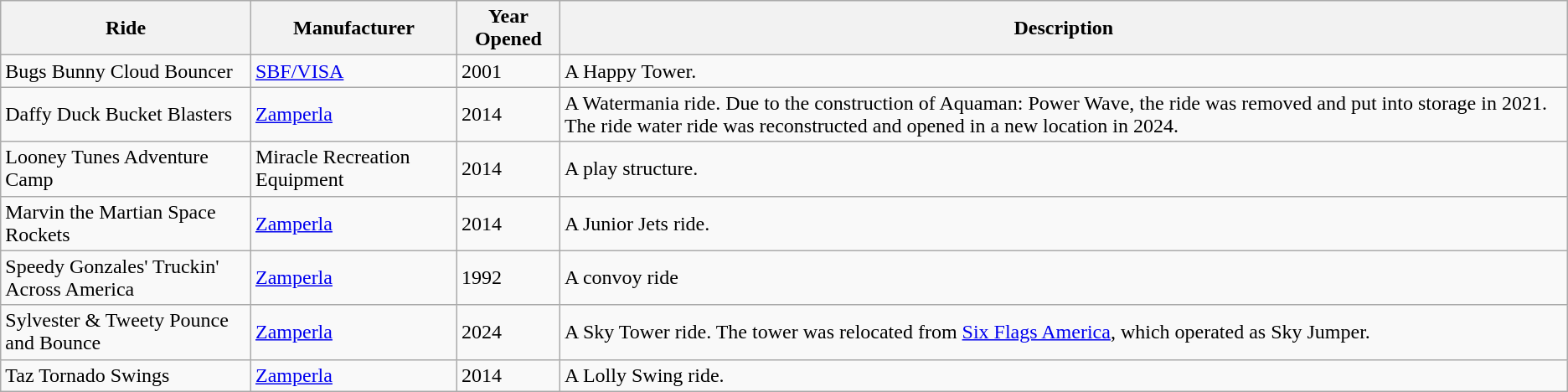<table class=wikitable>
<tr>
<th>Ride</th>
<th>Manufacturer</th>
<th>Year Opened</th>
<th>Description</th>
</tr>
<tr>
<td>Bugs Bunny Cloud Bouncer</td>
<td><a href='#'>SBF/VISA</a></td>
<td>2001</td>
<td>A Happy Tower.</td>
</tr>
<tr>
<td>Daffy Duck Bucket Blasters</td>
<td><a href='#'>Zamperla</a></td>
<td>2014</td>
<td>A Watermania ride. Due to the construction of Aquaman: Power Wave, the ride was removed and put into storage in 2021. The ride water ride was reconstructed and opened in a new location in 2024.</td>
</tr>
<tr>
<td>Looney Tunes Adventure Camp</td>
<td>Miracle Recreation Equipment</td>
<td>2014</td>
<td>A play structure.</td>
</tr>
<tr>
<td>Marvin the Martian Space Rockets</td>
<td><a href='#'>Zamperla</a></td>
<td>2014</td>
<td>A Junior Jets ride.</td>
</tr>
<tr>
<td>Speedy Gonzales' Truckin' Across America</td>
<td><a href='#'>Zamperla</a></td>
<td>1992</td>
<td>A convoy ride</td>
</tr>
<tr>
<td>Sylvester & Tweety Pounce and Bounce </td>
<td><a href='#'>Zamperla</a></td>
<td>2024</td>
<td>A Sky Tower ride. The tower was relocated from <a href='#'>Six Flags America</a>, which operated as Sky Jumper.</td>
</tr>
<tr>
<td>Taz Tornado Swings</td>
<td><a href='#'>Zamperla</a></td>
<td>2014</td>
<td>A Lolly Swing ride.</td>
</tr>
</table>
